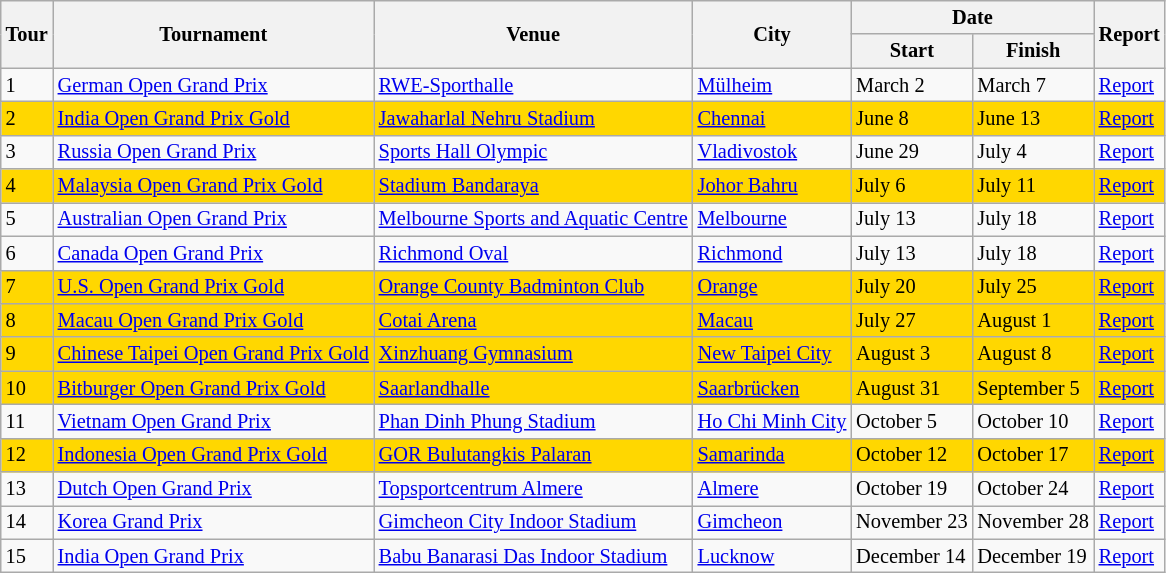<table class=wikitable style="font-size:85%">
<tr>
<th rowspan=2>Tour</th>
<th rowspan=2>Tournament</th>
<th rowspan=2>Venue</th>
<th rowspan=2>City</th>
<th colspan=2>Date</th>
<th rowspan=2>Report</th>
</tr>
<tr>
<th>Start</th>
<th>Finish</th>
</tr>
<tr>
<td>1</td>
<td><a href='#'>German Open Grand Prix</a></td>
<td><a href='#'>RWE-Sporthalle</a></td>
<td><a href='#'>Mülheim</a></td>
<td>March 2</td>
<td>March 7</td>
<td><a href='#'>Report</a></td>
</tr>
<tr bgcolor="gold">
<td>2</td>
<td><a href='#'>India Open Grand Prix Gold</a></td>
<td><a href='#'>Jawaharlal Nehru Stadium</a></td>
<td><a href='#'>Chennai</a></td>
<td>June 8</td>
<td>June 13</td>
<td><a href='#'>Report</a></td>
</tr>
<tr>
<td>3</td>
<td><a href='#'>Russia Open Grand Prix</a></td>
<td><a href='#'>Sports Hall Olympic</a></td>
<td><a href='#'>Vladivostok</a></td>
<td>June 29</td>
<td>July 4</td>
<td><a href='#'>Report</a></td>
</tr>
<tr bgcolor="gold">
<td>4</td>
<td><a href='#'>Malaysia Open Grand Prix Gold</a></td>
<td><a href='#'>Stadium Bandaraya</a></td>
<td><a href='#'>Johor Bahru</a></td>
<td>July 6</td>
<td>July 11</td>
<td><a href='#'>Report</a></td>
</tr>
<tr>
<td>5</td>
<td><a href='#'>Australian Open Grand Prix</a></td>
<td><a href='#'>Melbourne Sports and Aquatic Centre</a></td>
<td><a href='#'>Melbourne</a></td>
<td>July 13</td>
<td>July 18</td>
<td><a href='#'>Report</a></td>
</tr>
<tr>
<td>6</td>
<td><a href='#'>Canada Open Grand Prix</a></td>
<td><a href='#'>Richmond Oval</a></td>
<td><a href='#'>Richmond</a></td>
<td>July 13</td>
<td>July 18</td>
<td><a href='#'>Report</a></td>
</tr>
<tr bgcolor="gold">
<td>7</td>
<td><a href='#'>U.S. Open Grand Prix Gold</a></td>
<td><a href='#'>Orange County Badminton Club</a></td>
<td><a href='#'>Orange</a></td>
<td>July 20</td>
<td>July 25</td>
<td><a href='#'>Report</a></td>
</tr>
<tr bgcolor="gold">
<td>8</td>
<td><a href='#'>Macau Open Grand Prix Gold</a></td>
<td><a href='#'>Cotai Arena</a></td>
<td><a href='#'>Macau</a></td>
<td>July 27</td>
<td>August 1</td>
<td><a href='#'>Report</a></td>
</tr>
<tr bgcolor="gold">
<td>9</td>
<td><a href='#'>Chinese Taipei Open Grand Prix Gold</a></td>
<td><a href='#'>Xinzhuang Gymnasium</a></td>
<td><a href='#'>New Taipei City</a></td>
<td>August 3</td>
<td>August 8</td>
<td><a href='#'>Report</a></td>
</tr>
<tr bgcolor="gold">
<td>10</td>
<td><a href='#'>Bitburger Open Grand Prix Gold</a></td>
<td><a href='#'>Saarlandhalle</a></td>
<td><a href='#'>Saarbrücken</a></td>
<td>August 31</td>
<td>September 5</td>
<td><a href='#'>Report</a></td>
</tr>
<tr>
<td>11</td>
<td><a href='#'>Vietnam Open Grand Prix</a></td>
<td><a href='#'>Phan Dinh Phung Stadium</a></td>
<td><a href='#'>Ho Chi Minh City</a></td>
<td>October 5</td>
<td>October 10</td>
<td><a href='#'>Report</a></td>
</tr>
<tr bgcolor="gold">
<td>12</td>
<td><a href='#'>Indonesia Open Grand Prix Gold</a></td>
<td><a href='#'>GOR Bulutangkis Palaran</a></td>
<td><a href='#'>Samarinda</a></td>
<td>October 12</td>
<td>October 17</td>
<td><a href='#'>Report</a></td>
</tr>
<tr>
<td>13</td>
<td><a href='#'>Dutch Open Grand Prix</a></td>
<td><a href='#'>Topsportcentrum Almere</a></td>
<td><a href='#'>Almere</a></td>
<td>October 19</td>
<td>October 24</td>
<td><a href='#'>Report</a></td>
</tr>
<tr>
<td>14</td>
<td><a href='#'>Korea Grand Prix</a></td>
<td><a href='#'>Gimcheon City Indoor Stadium</a></td>
<td><a href='#'>Gimcheon</a></td>
<td>November 23</td>
<td>November 28</td>
<td><a href='#'>Report</a></td>
</tr>
<tr>
<td>15</td>
<td><a href='#'>India Open Grand Prix</a></td>
<td><a href='#'>Babu Banarasi Das Indoor Stadium</a></td>
<td><a href='#'>Lucknow</a></td>
<td>December 14</td>
<td>December 19</td>
<td><a href='#'>Report</a></td>
</tr>
</table>
